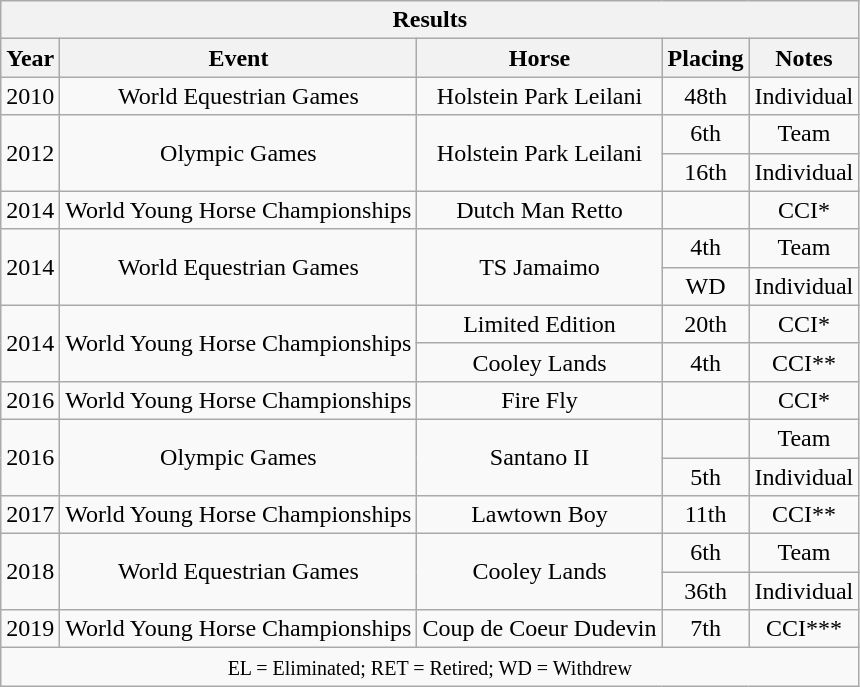<table class="wikitable" style="text-align:center">
<tr>
<th colspan="11" align="center"><strong>Results</strong></th>
</tr>
<tr>
<th>Year</th>
<th>Event</th>
<th>Horse</th>
<th>Placing</th>
<th>Notes</th>
</tr>
<tr>
<td>2010</td>
<td>World Equestrian Games</td>
<td>Holstein Park Leilani</td>
<td>48th</td>
<td>Individual</td>
</tr>
<tr>
<td rowspan="2">2012</td>
<td rowspan="2">Olympic Games</td>
<td rowspan="2">Holstein Park Leilani</td>
<td>6th</td>
<td>Team</td>
</tr>
<tr>
<td>16th</td>
<td>Individual</td>
</tr>
<tr>
<td>2014</td>
<td>World Young Horse Championships</td>
<td>Dutch Man Retto</td>
<td></td>
<td>CCI*</td>
</tr>
<tr>
<td rowspan="2">2014</td>
<td rowspan="2">World Equestrian Games</td>
<td rowspan="2">TS Jamaimo</td>
<td>4th</td>
<td>Team</td>
</tr>
<tr>
<td>WD</td>
<td>Individual</td>
</tr>
<tr>
<td rowspan="2">2014</td>
<td rowspan="2">World Young Horse Championships</td>
<td>Limited Edition</td>
<td>20th</td>
<td>CCI*</td>
</tr>
<tr>
<td>Cooley Lands</td>
<td>4th</td>
<td>CCI**</td>
</tr>
<tr>
<td>2016</td>
<td>World Young Horse Championships</td>
<td>Fire Fly</td>
<td></td>
<td>CCI*</td>
</tr>
<tr>
<td rowspan="2">2016</td>
<td rowspan="2">Olympic Games</td>
<td rowspan="2">Santano II</td>
<td></td>
<td>Team</td>
</tr>
<tr>
<td>5th</td>
<td>Individual</td>
</tr>
<tr>
<td>2017</td>
<td>World Young Horse Championships</td>
<td>Lawtown Boy</td>
<td>11th</td>
<td>CCI**</td>
</tr>
<tr>
<td rowspan="2">2018</td>
<td rowspan="2">World Equestrian Games</td>
<td rowspan="2">Cooley Lands</td>
<td>6th</td>
<td>Team</td>
</tr>
<tr>
<td>36th</td>
<td>Individual</td>
</tr>
<tr>
<td>2019</td>
<td>World Young Horse Championships</td>
<td>Coup de Coeur Dudevin</td>
<td>7th</td>
<td>CCI***</td>
</tr>
<tr>
<td colspan="11" align="center"><small> EL = Eliminated; RET = Retired; WD = Withdrew </small></td>
</tr>
</table>
